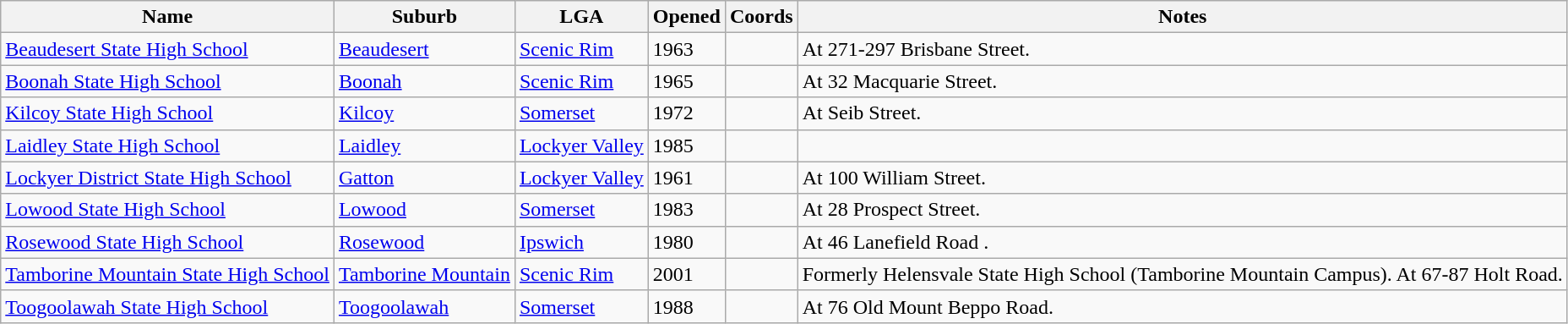<table class="wikitable sortable">
<tr>
<th>Name</th>
<th>Suburb</th>
<th>LGA</th>
<th>Opened</th>
<th>Coords</th>
<th>Notes</th>
</tr>
<tr>
<td><a href='#'>Beaudesert State High School</a></td>
<td><a href='#'>Beaudesert</a></td>
<td><a href='#'>Scenic Rim</a></td>
<td>1963</td>
<td></td>
<td>At 271-297 Brisbane Street.</td>
</tr>
<tr>
<td><a href='#'>Boonah State High School</a></td>
<td><a href='#'>Boonah</a></td>
<td><a href='#'>Scenic Rim</a></td>
<td>1965</td>
<td></td>
<td>At 32 Macquarie Street.</td>
</tr>
<tr>
<td><a href='#'>Kilcoy State High School</a></td>
<td><a href='#'>Kilcoy</a></td>
<td><a href='#'>Somerset</a></td>
<td>1972</td>
<td></td>
<td>At Seib Street.</td>
</tr>
<tr>
<td><a href='#'>Laidley State High School</a></td>
<td><a href='#'>Laidley</a></td>
<td><a href='#'>Lockyer Valley</a></td>
<td>1985</td>
<td></td>
<td></td>
</tr>
<tr>
<td><a href='#'>Lockyer District State High School</a></td>
<td><a href='#'>Gatton</a></td>
<td><a href='#'>Lockyer Valley</a></td>
<td>1961</td>
<td></td>
<td>At 100 William Street.</td>
</tr>
<tr>
<td><a href='#'>Lowood State High School</a></td>
<td><a href='#'>Lowood</a></td>
<td><a href='#'>Somerset</a></td>
<td>1983</td>
<td></td>
<td>At 28 Prospect Street.</td>
</tr>
<tr>
<td><a href='#'>Rosewood State High School</a></td>
<td><a href='#'>Rosewood</a></td>
<td><a href='#'>Ipswich</a></td>
<td>1980</td>
<td></td>
<td>At 46 Lanefield Road .</td>
</tr>
<tr>
<td><a href='#'>Tamborine Mountain State High School</a></td>
<td><a href='#'>Tamborine Mountain</a></td>
<td><a href='#'>Scenic Rim</a></td>
<td>2001</td>
<td></td>
<td>Formerly Helensvale State High School (Tamborine Mountain Campus). At 67-87 Holt Road.</td>
</tr>
<tr>
<td><a href='#'>Toogoolawah State High School</a></td>
<td><a href='#'>Toogoolawah</a></td>
<td><a href='#'>Somerset</a></td>
<td>1988</td>
<td></td>
<td>At 76 Old Mount Beppo Road.</td>
</tr>
</table>
